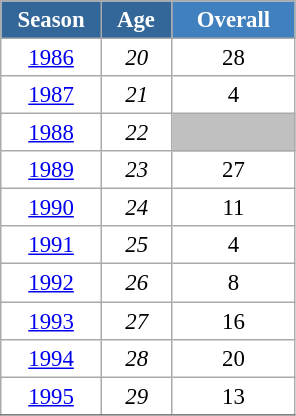<table class="wikitable" style="font-size:95%; text-align:center; border:grey solid 1px; border-collapse:collapse; background:#ffffff;">
<tr>
<th style="background-color:#369; color:white; width:60px;"> Season </th>
<th style="background-color:#369; color:white; width:40px;"> Age </th>
<th style="background-color:#4180be; color:white; width:75px;">Overall</th>
</tr>
<tr>
<td><a href='#'>1986</a></td>
<td><em>20</em></td>
<td>28</td>
</tr>
<tr>
<td><a href='#'>1987</a></td>
<td><em>21</em></td>
<td>4</td>
</tr>
<tr>
<td><a href='#'>1988</a></td>
<td><em>22</em></td>
<td style="background:silver;"></td>
</tr>
<tr>
<td><a href='#'>1989</a></td>
<td><em>23</em></td>
<td>27</td>
</tr>
<tr>
<td><a href='#'>1990</a></td>
<td><em>24</em></td>
<td>11</td>
</tr>
<tr>
<td><a href='#'>1991</a></td>
<td><em>25</em></td>
<td>4</td>
</tr>
<tr>
<td><a href='#'>1992</a></td>
<td><em>26</em></td>
<td>8</td>
</tr>
<tr>
<td><a href='#'>1993</a></td>
<td><em>27</em></td>
<td>16</td>
</tr>
<tr>
<td><a href='#'>1994</a></td>
<td><em>28</em></td>
<td>20</td>
</tr>
<tr>
<td><a href='#'>1995</a></td>
<td><em>29</em></td>
<td>13</td>
</tr>
<tr>
</tr>
</table>
